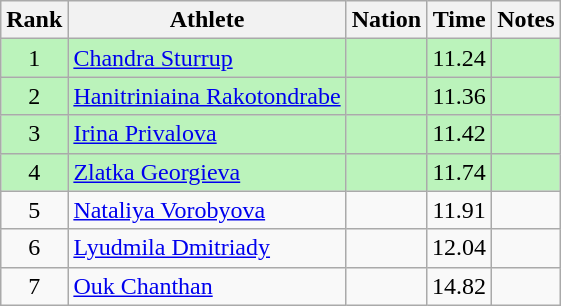<table class="wikitable sortable" style="text-align:center">
<tr>
<th>Rank</th>
<th>Athlete</th>
<th>Nation</th>
<th>Time</th>
<th>Notes</th>
</tr>
<tr style="background:#bbf3bb;">
<td>1</td>
<td align=left><a href='#'>Chandra Sturrup</a></td>
<td align=left></td>
<td>11.24</td>
<td></td>
</tr>
<tr style="background:#bbf3bb;">
<td>2</td>
<td align=left><a href='#'>Hanitriniaina Rakotondrabe</a></td>
<td align=left></td>
<td>11.36</td>
<td></td>
</tr>
<tr style="background:#bbf3bb;">
<td>3</td>
<td align=left><a href='#'>Irina Privalova</a></td>
<td align=left></td>
<td>11.42</td>
<td></td>
</tr>
<tr style="background:#bbf3bb;">
<td>4</td>
<td align=left><a href='#'>Zlatka Georgieva</a></td>
<td align=left></td>
<td>11.74</td>
<td></td>
</tr>
<tr>
<td>5</td>
<td align=left><a href='#'>Nataliya Vorobyova</a></td>
<td align=left></td>
<td>11.91</td>
<td></td>
</tr>
<tr>
<td>6</td>
<td align=left><a href='#'>Lyudmila Dmitriady</a></td>
<td align=left></td>
<td>12.04</td>
<td></td>
</tr>
<tr>
<td>7</td>
<td align=left><a href='#'>Ouk Chanthan</a></td>
<td align=left></td>
<td>14.82</td>
<td></td>
</tr>
</table>
